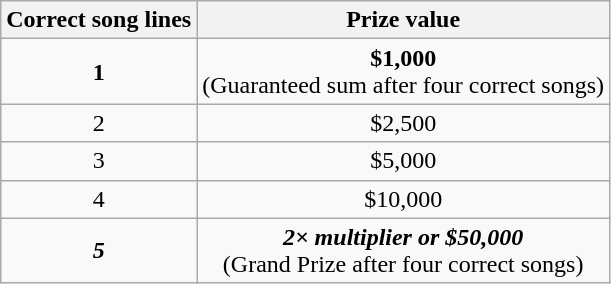<table class="wikitable">
<tr>
<th>Correct song lines</th>
<th>Prize value</th>
</tr>
<tr>
<td align=center><strong>1</strong></td>
<td align=center><strong>$1,000</strong><br>(Guaranteed sum after four correct songs)</td>
</tr>
<tr>
<td align=center>2</td>
<td align=center>$2,500</td>
</tr>
<tr>
<td align=center>3</td>
<td align=center>$5,000</td>
</tr>
<tr>
<td align=center>4</td>
<td align=center>$10,000</td>
</tr>
<tr>
<td align=center><strong><em>5</em></strong></td>
<td align=center><strong><em>2× multiplier or $50,000</em></strong><br>(Grand Prize after four correct songs)</td>
</tr>
</table>
